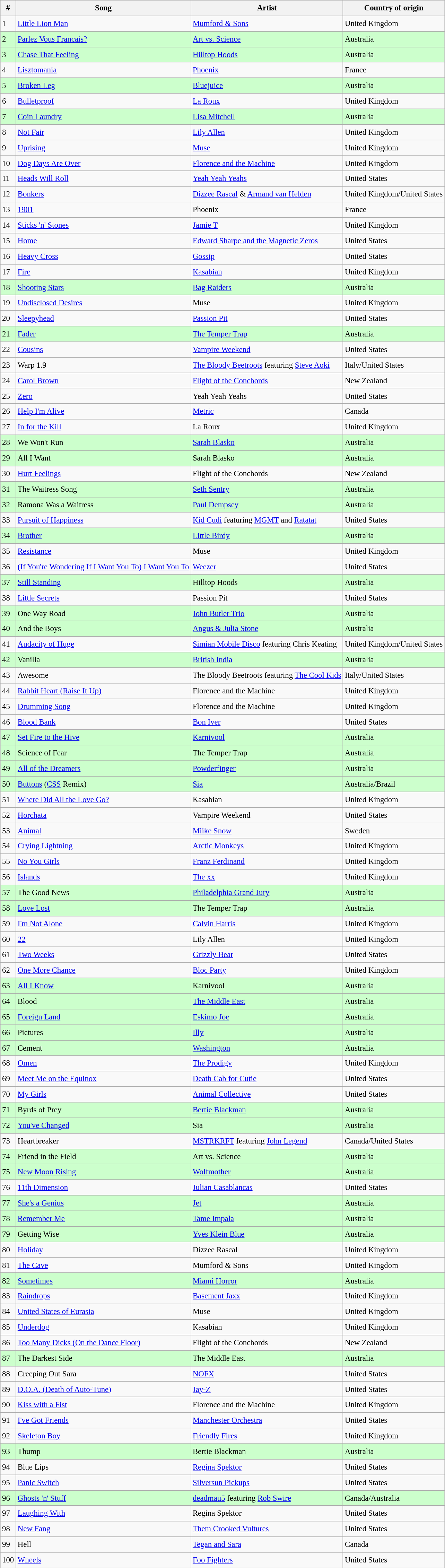<table class="wikitable sortable" style="font-size:0.95em;line-height:1.5em;">
<tr>
<th>#</th>
<th>Song</th>
<th>Artist</th>
<th>Country of origin</th>
</tr>
<tr>
<td>1</td>
<td><a href='#'>Little Lion Man</a></td>
<td><a href='#'>Mumford & Sons</a></td>
<td>United Kingdom</td>
</tr>
<tr style="background:#ccffcc">
<td>2</td>
<td><a href='#'>Parlez Vous Francais?</a></td>
<td><a href='#'>Art vs. Science</a></td>
<td>Australia</td>
</tr>
<tr style="background:#ccffcc">
<td>3</td>
<td><a href='#'>Chase That Feeling</a></td>
<td><a href='#'>Hilltop Hoods</a></td>
<td>Australia</td>
</tr>
<tr>
<td>4</td>
<td><a href='#'>Lisztomania</a></td>
<td><a href='#'>Phoenix</a></td>
<td>France</td>
</tr>
<tr style="background:#ccffcc">
<td>5</td>
<td><a href='#'>Broken Leg</a></td>
<td><a href='#'>Bluejuice</a></td>
<td>Australia</td>
</tr>
<tr>
<td>6</td>
<td><a href='#'>Bulletproof</a></td>
<td><a href='#'>La Roux</a></td>
<td>United Kingdom</td>
</tr>
<tr style="background:#ccffcc">
<td>7</td>
<td><a href='#'>Coin Laundry</a></td>
<td><a href='#'>Lisa Mitchell</a></td>
<td>Australia</td>
</tr>
<tr>
<td>8</td>
<td><a href='#'>Not Fair</a></td>
<td><a href='#'>Lily Allen</a></td>
<td>United Kingdom</td>
</tr>
<tr>
<td>9</td>
<td><a href='#'>Uprising</a></td>
<td><a href='#'>Muse</a></td>
<td>United Kingdom</td>
</tr>
<tr>
<td>10</td>
<td><a href='#'>Dog Days Are Over</a></td>
<td><a href='#'>Florence and the Machine</a></td>
<td>United Kingdom</td>
</tr>
<tr>
<td>11</td>
<td><a href='#'>Heads Will Roll</a></td>
<td><a href='#'>Yeah Yeah Yeahs</a></td>
<td>United States</td>
</tr>
<tr>
<td>12</td>
<td><a href='#'>Bonkers</a></td>
<td><a href='#'>Dizzee Rascal</a> & <a href='#'>Armand van Helden</a></td>
<td>United Kingdom/United States</td>
</tr>
<tr>
<td>13</td>
<td><a href='#'>1901</a></td>
<td>Phoenix</td>
<td>France</td>
</tr>
<tr>
<td>14</td>
<td><a href='#'>Sticks 'n' Stones</a></td>
<td><a href='#'>Jamie T</a></td>
<td>United Kingdom</td>
</tr>
<tr>
<td>15</td>
<td><a href='#'>Home</a></td>
<td><a href='#'>Edward Sharpe and the Magnetic Zeros</a></td>
<td>United States</td>
</tr>
<tr>
<td>16</td>
<td><a href='#'>Heavy Cross</a></td>
<td><a href='#'>Gossip</a></td>
<td>United States</td>
</tr>
<tr>
<td>17</td>
<td><a href='#'>Fire</a></td>
<td><a href='#'>Kasabian</a></td>
<td>United Kingdom</td>
</tr>
<tr style="background:#ccffcc">
<td>18</td>
<td><a href='#'>Shooting Stars</a></td>
<td><a href='#'>Bag Raiders</a></td>
<td>Australia</td>
</tr>
<tr>
<td>19</td>
<td><a href='#'>Undisclosed Desires</a></td>
<td>Muse</td>
<td>United Kingdom</td>
</tr>
<tr>
<td>20</td>
<td><a href='#'>Sleepyhead</a></td>
<td><a href='#'>Passion Pit</a></td>
<td>United States</td>
</tr>
<tr style="background:#ccffcc">
<td>21</td>
<td><a href='#'>Fader</a></td>
<td><a href='#'>The Temper Trap</a></td>
<td>Australia</td>
</tr>
<tr>
<td>22</td>
<td><a href='#'>Cousins</a></td>
<td><a href='#'>Vampire Weekend</a></td>
<td>United States</td>
</tr>
<tr>
<td>23</td>
<td>Warp 1.9</td>
<td><a href='#'>The Bloody Beetroots</a> featuring <a href='#'>Steve Aoki</a></td>
<td>Italy/United States</td>
</tr>
<tr>
<td>24</td>
<td><a href='#'>Carol Brown</a></td>
<td><a href='#'>Flight of the Conchords</a></td>
<td>New Zealand</td>
</tr>
<tr>
<td>25</td>
<td><a href='#'>Zero</a></td>
<td>Yeah Yeah Yeahs</td>
<td>United States</td>
</tr>
<tr>
<td>26</td>
<td><a href='#'>Help I'm Alive</a></td>
<td><a href='#'>Metric</a></td>
<td>Canada</td>
</tr>
<tr>
<td>27</td>
<td><a href='#'>In for the Kill</a></td>
<td>La Roux</td>
<td>United Kingdom</td>
</tr>
<tr style="background:#ccffcc">
<td>28</td>
<td>We Won't Run</td>
<td><a href='#'>Sarah Blasko</a></td>
<td>Australia</td>
</tr>
<tr style="background:#ccffcc">
<td>29</td>
<td>All I Want</td>
<td>Sarah Blasko</td>
<td>Australia</td>
</tr>
<tr>
<td>30</td>
<td><a href='#'>Hurt Feelings</a></td>
<td>Flight of the Conchords</td>
<td>New Zealand</td>
</tr>
<tr style="background:#ccffcc">
<td>31</td>
<td>The Waitress Song</td>
<td><a href='#'>Seth Sentry</a></td>
<td>Australia</td>
</tr>
<tr style="background:#ccffcc">
<td>32</td>
<td>Ramona Was a Waitress</td>
<td><a href='#'>Paul Dempsey</a></td>
<td>Australia</td>
</tr>
<tr>
<td>33</td>
<td><a href='#'>Pursuit of Happiness</a></td>
<td><a href='#'>Kid Cudi</a> featuring <a href='#'>MGMT</a> and <a href='#'>Ratatat</a></td>
<td>United States</td>
</tr>
<tr style="background:#ccffcc">
<td>34</td>
<td><a href='#'>Brother</a></td>
<td><a href='#'>Little Birdy</a></td>
<td>Australia</td>
</tr>
<tr>
<td>35</td>
<td><a href='#'>Resistance</a></td>
<td>Muse</td>
<td>United Kingdom</td>
</tr>
<tr>
<td>36</td>
<td><a href='#'>(If You're Wondering If I Want You To) I Want You To</a></td>
<td><a href='#'>Weezer</a></td>
<td>United States</td>
</tr>
<tr style="background:#ccffcc">
<td>37</td>
<td><a href='#'>Still Standing</a></td>
<td>Hilltop Hoods</td>
<td>Australia</td>
</tr>
<tr>
<td>38</td>
<td><a href='#'>Little Secrets</a></td>
<td>Passion Pit</td>
<td>United States</td>
</tr>
<tr style="background:#ccffcc">
<td>39</td>
<td>One Way Road</td>
<td><a href='#'>John Butler Trio</a></td>
<td>Australia</td>
</tr>
<tr style="background:#ccffcc">
<td>40</td>
<td>And the Boys</td>
<td><a href='#'>Angus & Julia Stone</a></td>
<td>Australia</td>
</tr>
<tr>
<td>41</td>
<td><a href='#'>Audacity of Huge</a></td>
<td><a href='#'>Simian Mobile Disco</a> featuring Chris Keating</td>
<td>United Kingdom/United States</td>
</tr>
<tr style="background:#ccffcc">
<td>42</td>
<td>Vanilla</td>
<td><a href='#'>British India</a></td>
<td>Australia</td>
</tr>
<tr>
<td>43</td>
<td>Awesome</td>
<td>The Bloody Beetroots featuring <a href='#'>The Cool Kids</a></td>
<td>Italy/United States</td>
</tr>
<tr>
<td>44</td>
<td><a href='#'>Rabbit Heart (Raise It Up)</a></td>
<td>Florence and the Machine</td>
<td>United Kingdom</td>
</tr>
<tr>
<td>45</td>
<td><a href='#'>Drumming Song</a></td>
<td>Florence and the Machine</td>
<td>United Kingdom</td>
</tr>
<tr>
<td>46</td>
<td><a href='#'>Blood Bank</a></td>
<td><a href='#'>Bon Iver</a></td>
<td>United States</td>
</tr>
<tr style="background:#ccffcc">
<td>47</td>
<td><a href='#'>Set Fire to the Hive</a></td>
<td><a href='#'>Karnivool</a></td>
<td>Australia</td>
</tr>
<tr style="background:#ccffcc">
<td>48</td>
<td>Science of Fear</td>
<td>The Temper Trap</td>
<td>Australia</td>
</tr>
<tr style="background:#ccffcc">
<td>49</td>
<td><a href='#'>All of the Dreamers</a></td>
<td><a href='#'>Powderfinger</a></td>
<td>Australia</td>
</tr>
<tr style="background:#ccffcc">
<td>50</td>
<td><a href='#'>Buttons</a> (<a href='#'>CSS</a> Remix)</td>
<td><a href='#'>Sia</a></td>
<td>Australia/Brazil</td>
</tr>
<tr>
<td>51</td>
<td><a href='#'>Where Did All the Love Go?</a></td>
<td>Kasabian</td>
<td>United Kingdom</td>
</tr>
<tr>
<td>52</td>
<td><a href='#'>Horchata</a></td>
<td>Vampire Weekend</td>
<td>United States</td>
</tr>
<tr>
<td>53</td>
<td><a href='#'>Animal</a></td>
<td><a href='#'>Miike Snow</a></td>
<td>Sweden</td>
</tr>
<tr>
<td>54</td>
<td><a href='#'>Crying Lightning</a></td>
<td><a href='#'>Arctic Monkeys</a></td>
<td>United Kingdom</td>
</tr>
<tr>
<td>55</td>
<td><a href='#'>No You Girls</a></td>
<td><a href='#'>Franz Ferdinand</a></td>
<td>United Kingdom</td>
</tr>
<tr>
<td>56</td>
<td><a href='#'>Islands</a></td>
<td><a href='#'>The xx</a></td>
<td>United Kingdom</td>
</tr>
<tr style="background:#ccffcc">
<td>57</td>
<td>The Good News</td>
<td><a href='#'>Philadelphia Grand Jury</a></td>
<td>Australia</td>
</tr>
<tr style="background:#ccffcc">
<td>58</td>
<td><a href='#'>Love Lost</a></td>
<td>The Temper Trap</td>
<td>Australia</td>
</tr>
<tr>
<td>59</td>
<td><a href='#'>I'm Not Alone</a></td>
<td><a href='#'>Calvin Harris</a></td>
<td>United Kingdom</td>
</tr>
<tr>
<td>60</td>
<td><a href='#'>22</a></td>
<td>Lily Allen</td>
<td>United Kingdom</td>
</tr>
<tr>
<td>61</td>
<td><a href='#'>Two Weeks</a></td>
<td><a href='#'>Grizzly Bear</a></td>
<td>United States</td>
</tr>
<tr>
<td>62</td>
<td><a href='#'>One More Chance</a></td>
<td><a href='#'>Bloc Party</a></td>
<td>United Kingdom</td>
</tr>
<tr style="background:#ccffcc">
<td>63</td>
<td><a href='#'>All I Know</a></td>
<td>Karnivool</td>
<td>Australia</td>
</tr>
<tr style="background:#ccffcc">
<td>64</td>
<td>Blood</td>
<td><a href='#'>The Middle East</a></td>
<td>Australia</td>
</tr>
<tr style="background:#ccffcc">
<td>65</td>
<td><a href='#'>Foreign Land</a></td>
<td><a href='#'>Eskimo Joe</a></td>
<td>Australia</td>
</tr>
<tr style="background:#ccffcc">
<td>66</td>
<td>Pictures</td>
<td><a href='#'>Illy</a></td>
<td>Australia</td>
</tr>
<tr style="background:#ccffcc">
<td>67</td>
<td>Cement</td>
<td><a href='#'>Washington</a></td>
<td>Australia</td>
</tr>
<tr>
<td>68</td>
<td><a href='#'>Omen</a></td>
<td><a href='#'>The Prodigy</a></td>
<td>United Kingdom</td>
</tr>
<tr>
<td>69</td>
<td><a href='#'>Meet Me on the Equinox</a></td>
<td><a href='#'>Death Cab for Cutie</a></td>
<td>United States</td>
</tr>
<tr>
<td>70</td>
<td><a href='#'>My Girls</a></td>
<td><a href='#'>Animal Collective</a></td>
<td>United States</td>
</tr>
<tr style="background:#ccffcc">
<td>71</td>
<td>Byrds of Prey</td>
<td><a href='#'>Bertie Blackman</a></td>
<td>Australia</td>
</tr>
<tr style="background:#ccffcc">
<td>72</td>
<td><a href='#'>You've Changed</a></td>
<td>Sia</td>
<td>Australia</td>
</tr>
<tr>
<td>73</td>
<td>Heartbreaker</td>
<td><a href='#'>MSTRKRFT</a> featuring <a href='#'>John Legend</a></td>
<td>Canada/United States</td>
</tr>
<tr style="background:#ccffcc">
<td>74</td>
<td>Friend in the Field</td>
<td>Art vs. Science</td>
<td>Australia</td>
</tr>
<tr style="background:#ccffcc">
<td>75</td>
<td><a href='#'>New Moon Rising</a></td>
<td><a href='#'>Wolfmother</a></td>
<td>Australia</td>
</tr>
<tr>
<td>76</td>
<td><a href='#'>11th Dimension</a></td>
<td><a href='#'>Julian Casablancas</a></td>
<td>United States</td>
</tr>
<tr style="background:#ccffcc">
<td>77</td>
<td><a href='#'>She's a Genius</a></td>
<td><a href='#'>Jet</a></td>
<td>Australia</td>
</tr>
<tr style="background:#ccffcc">
<td>78</td>
<td><a href='#'>Remember Me</a></td>
<td><a href='#'>Tame Impala</a></td>
<td>Australia</td>
</tr>
<tr style="background:#ccffcc">
<td>79</td>
<td>Getting Wise</td>
<td><a href='#'>Yves Klein Blue</a></td>
<td>Australia</td>
</tr>
<tr>
<td>80</td>
<td><a href='#'>Holiday</a></td>
<td>Dizzee Rascal</td>
<td>United Kingdom</td>
</tr>
<tr>
<td>81</td>
<td><a href='#'>The Cave</a></td>
<td>Mumford & Sons</td>
<td>United Kingdom</td>
</tr>
<tr style="background:#ccffcc">
<td>82</td>
<td><a href='#'>Sometimes</a></td>
<td><a href='#'>Miami Horror</a></td>
<td>Australia</td>
</tr>
<tr>
<td>83</td>
<td><a href='#'>Raindrops</a></td>
<td><a href='#'>Basement Jaxx</a></td>
<td>United Kingdom</td>
</tr>
<tr>
<td>84</td>
<td><a href='#'>United States of Eurasia</a></td>
<td>Muse</td>
<td>United Kingdom</td>
</tr>
<tr>
<td>85</td>
<td><a href='#'>Underdog</a></td>
<td>Kasabian</td>
<td>United Kingdom</td>
</tr>
<tr>
<td>86</td>
<td><a href='#'>Too Many Dicks (On the Dance Floor)</a></td>
<td>Flight of the Conchords</td>
<td>New Zealand</td>
</tr>
<tr style="background:#ccffcc">
<td>87</td>
<td>The Darkest Side</td>
<td>The Middle East</td>
<td>Australia</td>
</tr>
<tr>
<td>88</td>
<td>Creeping Out Sara</td>
<td><a href='#'>NOFX</a></td>
<td>United States</td>
</tr>
<tr>
<td>89</td>
<td><a href='#'>D.O.A. (Death of Auto-Tune)</a></td>
<td><a href='#'>Jay-Z</a></td>
<td>United States</td>
</tr>
<tr>
<td>90</td>
<td><a href='#'>Kiss with a Fist</a></td>
<td>Florence and the Machine</td>
<td>United Kingdom</td>
</tr>
<tr>
<td>91</td>
<td><a href='#'>I've Got Friends</a></td>
<td><a href='#'>Manchester Orchestra</a></td>
<td>United States</td>
</tr>
<tr>
<td>92</td>
<td><a href='#'>Skeleton Boy</a></td>
<td><a href='#'>Friendly Fires</a></td>
<td>United Kingdom</td>
</tr>
<tr style="background:#ccffcc">
<td>93</td>
<td>Thump</td>
<td>Bertie Blackman</td>
<td>Australia</td>
</tr>
<tr>
<td>94</td>
<td>Blue Lips</td>
<td><a href='#'>Regina Spektor</a></td>
<td>United States</td>
</tr>
<tr>
<td>95</td>
<td><a href='#'>Panic Switch</a></td>
<td><a href='#'>Silversun Pickups</a></td>
<td>United States</td>
</tr>
<tr style="background:#ccffcc">
<td>96</td>
<td><a href='#'>Ghosts 'n' Stuff</a></td>
<td><a href='#'>deadmau5</a> featuring <a href='#'>Rob Swire</a></td>
<td>Canada/Australia</td>
</tr>
<tr>
<td>97</td>
<td><a href='#'>Laughing With</a></td>
<td>Regina Spektor</td>
<td>United States</td>
</tr>
<tr>
<td>98</td>
<td><a href='#'>New Fang</a></td>
<td><a href='#'>Them Crooked Vultures</a></td>
<td>United States</td>
</tr>
<tr>
<td>99</td>
<td>Hell</td>
<td><a href='#'>Tegan and Sara</a></td>
<td>Canada</td>
</tr>
<tr>
<td>100</td>
<td><a href='#'>Wheels</a></td>
<td><a href='#'>Foo Fighters</a></td>
<td>United States</td>
</tr>
</table>
